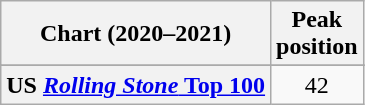<table class="wikitable sortable plainrowheaders" style="text-align:center">
<tr>
<th scope="col">Chart (2020–2021)</th>
<th scope="col">Peak<br>position</th>
</tr>
<tr>
</tr>
<tr>
</tr>
<tr>
</tr>
<tr>
</tr>
<tr>
</tr>
<tr>
</tr>
<tr>
</tr>
<tr>
<th scope="row">US <a href='#'><em>Rolling Stone</em> Top 100</a></th>
<td>42</td>
</tr>
</table>
